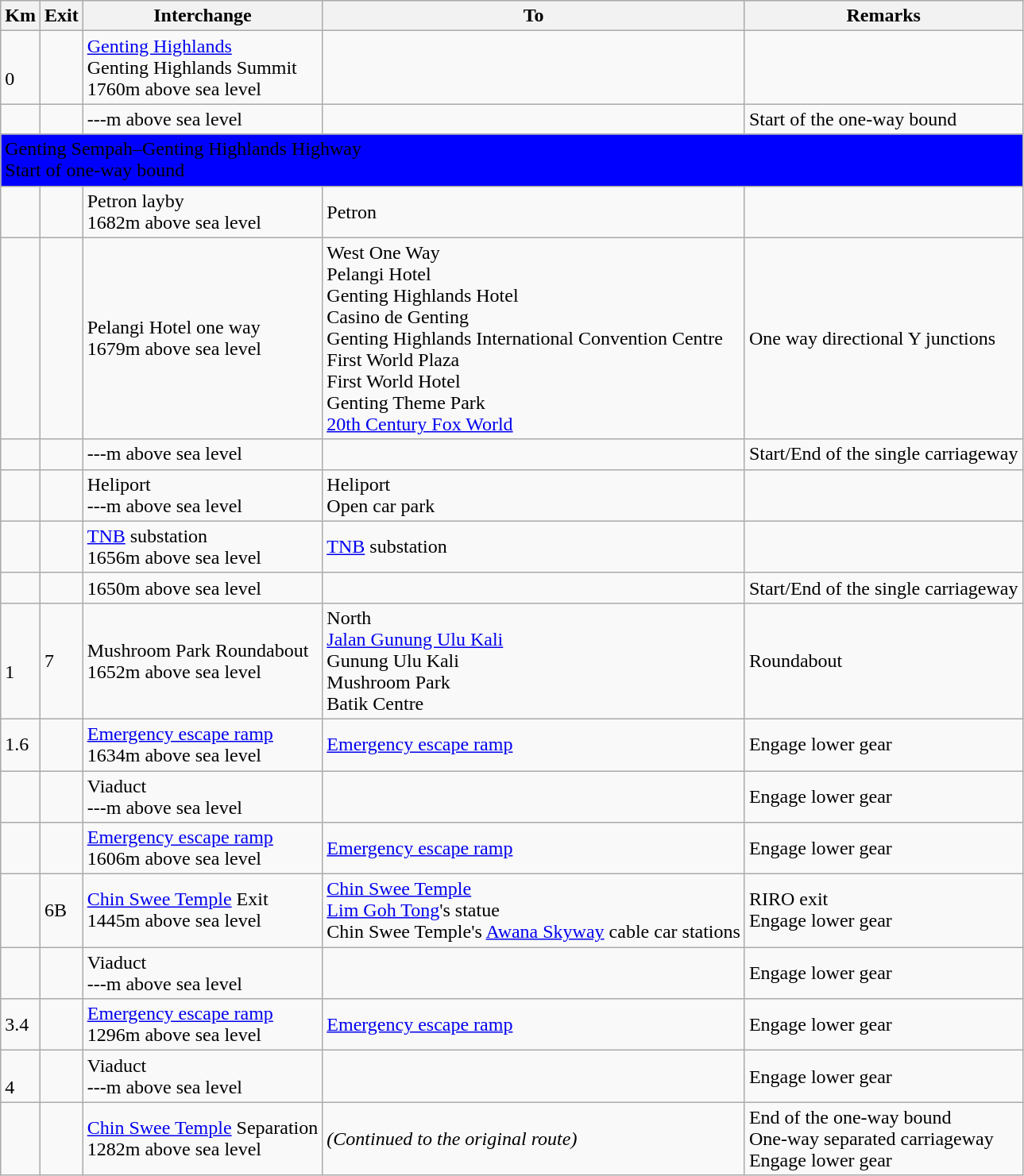<table class="wikitable">
<tr>
<th>Km</th>
<th>Exit</th>
<th>Interchange</th>
<th>To</th>
<th>Remarks</th>
</tr>
<tr>
<td><br>0</td>
<td></td>
<td><a href='#'>Genting Highlands</a><br>Genting Highlands Summit<br>1760m above sea level</td>
<td></td>
<td></td>
</tr>
<tr>
<td></td>
<td></td>
<td>---m above sea level</td>
<td></td>
<td>Start of the one-way bound</td>
</tr>
<tr>
<td style="width:600px" colspan="6" style="text-align:center" bgcolor="blue"><span> Genting Sempah–Genting Highlands Highway<br>Start of one-way bound</span></td>
</tr>
<tr>
<td></td>
<td></td>
<td>  Petron layby<br>1682m above sea level</td>
<td>  Petron</td>
<td></td>
</tr>
<tr>
<td></td>
<td></td>
<td>Pelangi Hotel one way<br>1679m above sea level</td>
<td>West One Way<br>Pelangi Hotel<br>Genting Highlands Hotel<br>Casino de Genting <br>Genting Highlands International Convention Centre<br>First World Plaza<br>First World Hotel<br>Genting Theme Park<br><a href='#'>20th Century Fox World</a><br></td>
<td>One way directional Y junctions</td>
</tr>
<tr>
<td></td>
<td></td>
<td>---m above sea level</td>
<td></td>
<td>Start/End of the single carriageway</td>
</tr>
<tr>
<td></td>
<td></td>
<td>Heliport<br>---m above sea level</td>
<td>Heliport<br> Open car park</td>
<td></td>
</tr>
<tr>
<td></td>
<td></td>
<td><a href='#'>TNB</a> substation<br>1656m above sea level</td>
<td><a href='#'>TNB</a> substation</td>
<td></td>
</tr>
<tr>
<td></td>
<td></td>
<td>1650m above sea level</td>
<td></td>
<td>Start/End of the single carriageway</td>
</tr>
<tr>
<td><br>1</td>
<td>7</td>
<td>Mushroom Park Roundabout<br>1652m above sea level</td>
<td>North<br> <a href='#'>Jalan Gunung Ulu Kali</a><br>Gunung Ulu Kali<br>Mushroom Park<br>Batik Centre</td>
<td>Roundabout</td>
</tr>
<tr>
<td>1.6</td>
<td></td>
<td><a href='#'>Emergency escape ramp</a><br>1634m above sea level</td>
<td><a href='#'>Emergency escape ramp</a></td>
<td>Engage lower gear</td>
</tr>
<tr>
<td></td>
<td></td>
<td>Viaduct<br>---m above sea level</td>
<td></td>
<td>Engage lower gear</td>
</tr>
<tr>
<td></td>
<td></td>
<td><a href='#'>Emergency escape ramp</a><br>1606m above sea level</td>
<td><a href='#'>Emergency escape ramp</a></td>
<td>Engage lower gear</td>
</tr>
<tr>
<td></td>
<td>6B</td>
<td><a href='#'>Chin Swee Temple</a> Exit<br>1445m above sea level</td>
<td><a href='#'>Chin Swee Temple</a><br><a href='#'>Lim Goh Tong</a>'s statue<br>Chin Swee Temple's <a href='#'>Awana Skyway</a> cable car stations<br> </td>
<td>RIRO exit<br>Engage lower gear</td>
</tr>
<tr>
<td></td>
<td></td>
<td>Viaduct<br>---m above sea level</td>
<td></td>
<td>Engage lower gear</td>
</tr>
<tr>
<td>3.4</td>
<td></td>
<td><a href='#'>Emergency escape ramp</a><br>1296m above sea level</td>
<td><a href='#'>Emergency escape ramp</a></td>
<td>Engage lower gear</td>
</tr>
<tr>
<td><br>4</td>
<td></td>
<td>Viaduct<br>---m above sea level</td>
<td></td>
<td>Engage lower gear</td>
</tr>
<tr>
<td></td>
<td></td>
<td><a href='#'>Chin Swee Temple</a> Separation<br>1282m above sea level</td>
<td><em>(Continued to the original route)</em></td>
<td>End of the one-way bound<br>One-way separated carriageway<br>Engage lower gear</td>
</tr>
</table>
